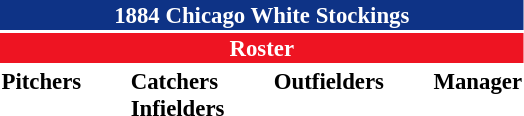<table class="toccolours" style="font-size: 95%;">
<tr>
<th colspan="10" style="background-color: #0e3386; color: white; text-align: center;">1884 Chicago White Stockings</th>
</tr>
<tr>
<td colspan="10" style="background-color: #EE1422; color: white; text-align: center;"><strong>Roster</strong></td>
</tr>
<tr>
<td valign="top"><strong>Pitchers</strong><br>







</td>
<td width="25px"></td>
<td valign="top"><strong>Catchers</strong><br>

<strong>Infielders</strong>




</td>
<td width="25px"></td>
<td valign="top"><strong>Outfielders</strong><br>



</td>
<td width="25px"></td>
<td valign="top"><strong>Manager</strong><br></td>
</tr>
<tr>
</tr>
</table>
